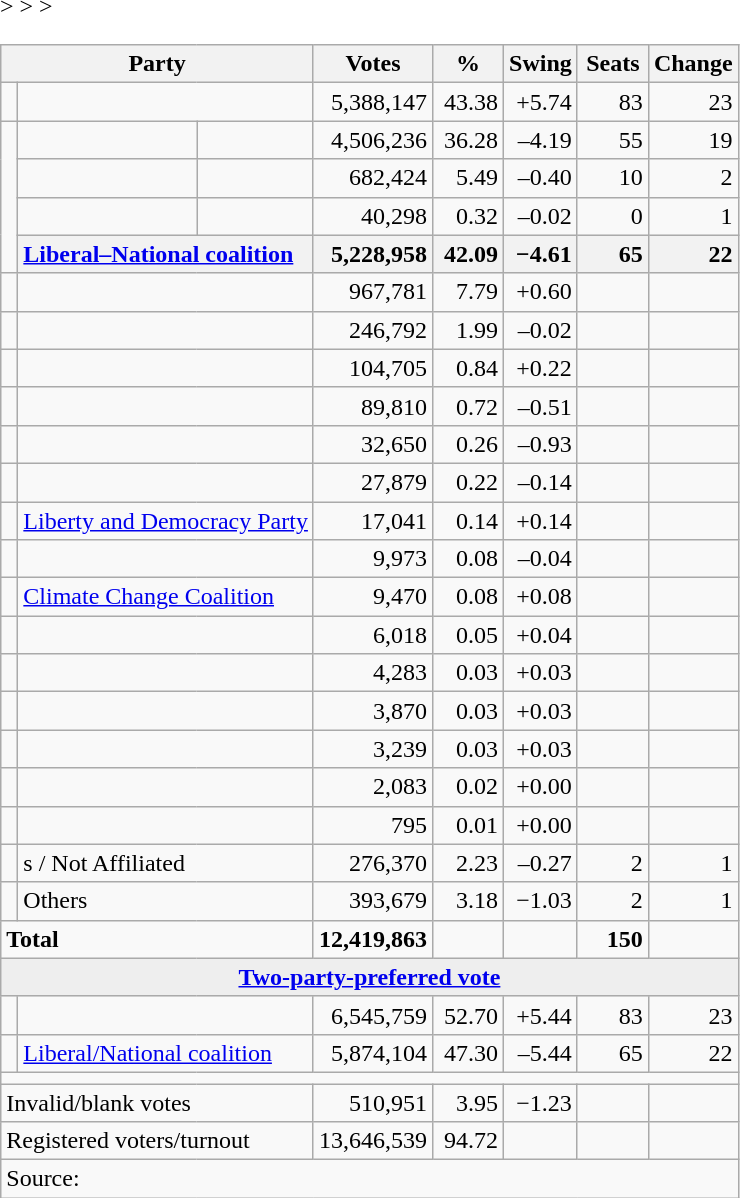<table class="wikitable">
<tr>
<th colspan="3" style="width:200px"><strong>Party</strong></th>
<th style="width:70px; text-align:center;"><strong>Votes</strong></th>
<th style="width:40px; text-align:center;"><strong>%</strong></th>
<th style="width:40px; text-align:center;"><strong>Swing</strong></th>
<th style="width:40px; text-align:center;"><strong>Seats</strong></th>
<th style="width:40px; text-align:center;"><strong>Change</strong></th>
</tr>
<tr>
<td> </td>
<td colspan=2></td>
<td align="right">5,388,147</td>
<td align="right">43.38</td>
<td align="right">+5.74</td>
<td align="right">83</td>
<td align="right"> 23</td>
</tr>
<tr>
<td rowspan="4"></td>
<td> </td>
<td></td>
<td align="right">4,506,236</td>
<td align="right">36.28</td>
<td align="right">–4.19</td>
<td align="right">55</td>
<td align="right"> 19</td>
</tr>
<tr>
<td> </td>
<td></td>
<td align=right>682,424</td>
<td align=right>5.49</td>
<td align=right>–0.40</td>
<td align=right>10</td>
<td align=right> 2</td>
</tr>
<tr>
<td> </td>
<td></td>
<td align=right>40,298</td>
<td align=right>0.32</td>
<td align=right>–0.02</td>
<td align=right>0</td>
<td align=right> 1</td>
</tr>
<tr>
<th colspan=2  style="text-align:left;"><a href='#'>Liberal–National coalition</a></th>
<th style="text-align:right;">5,228,958</th>
<th style="text-align:right;">42.09</th>
<th style="text-align:right;">−4.61</th>
<th style="text-align:right;">65</th>
<th style="text-align:right;"> 22</th>
</tr>
<tr>
<td> </td>
<td colspan=2></td>
<td align="right">967,781</td>
<td align="right">7.79</td>
<td align="right">+0.60</td>
<td align="right"></td>
<td align="right"></td>
</tr>
<tr>
<td> </td>
<td colspan=2></td>
<td align="right">246,792</td>
<td align="right">1.99</td>
<td align="right">–0.02</td>
<td align="right"></td>
<td align="right"></td>
</tr>
<tr>
<td> </td>
<td colspan=2></td>
<td align="right">104,705</td>
<td align="right">0.84</td>
<td align="right">+0.22</td>
<td align="right"></td>
<td align="right"></td>
</tr>
<tr>
<td> </td>
<td colspan=2></td>
<td align="right">89,810</td>
<td align="right">0.72</td>
<td align="right">–0.51</td>
<td align="right"></td>
<td align="right"></td>
</tr>
<tr <noinclude>>
<td> </td>
<td colspan=2></td>
<td align="right">32,650</td>
<td align="right">0.26</td>
<td align="right">–0.93</td>
<td align="right"></td>
<td align="right"></td>
</tr>
<tr>
<td> </td>
<td colspan=2></td>
<td align="right">27,879</td>
<td align="right">0.22</td>
<td align="right">–0.14</td>
<td align="right"></td>
<td align="right"></td>
</tr>
<tr>
<td> </td>
<td colspan=2><a href='#'>Liberty and Democracy Party</a></td>
<td align="right">17,041</td>
<td align="right">0.14</td>
<td align="right">+0.14</td>
<td align="right"></td>
<td align="right"></td>
</tr>
<tr>
<td> </td>
<td colspan=2></td>
<td align="right">9,973</td>
<td align="right">0.08</td>
<td align="right">–0.04</td>
<td align="right"></td>
<td align="right"></td>
</tr>
<tr>
<td> </td>
<td colspan=2><a href='#'>Climate Change Coalition</a></td>
<td align="right">9,470</td>
<td align="right">0.08</td>
<td align="right">+0.08</td>
<td align="right"></td>
<td align="right"></td>
</tr>
<tr>
<td> </td>
<td colspan=2></td>
<td align="right">6,018</td>
<td align="right">0.05</td>
<td align="right">+0.04</td>
<td align="right"></td>
<td align="right"></td>
</tr>
<tr>
<td> </td>
<td colspan=2></td>
<td align="right">4,283</td>
<td align="right">0.03</td>
<td align="right">+0.03</td>
<td align="right"></td>
<td align="right"></td>
</tr>
<tr>
<td> </td>
<td colspan=2></td>
<td align="right">3,870</td>
<td align="right">0.03</td>
<td align="right">+0.03</td>
<td align="right"></td>
<td align="right"></td>
</tr>
<tr>
<td> </td>
<td colspan=2></td>
<td align="right">3,239</td>
<td align="right">0.03</td>
<td align="right">+0.03</td>
<td align="right"></td>
<td align="right"></td>
</tr>
<tr>
<td> </td>
<td colspan=2></td>
<td align="right">2,083</td>
<td align="right">0.02</td>
<td align="right">+0.00</td>
<td align="right"></td>
<td align="right"></td>
</tr>
<tr>
<td> </td>
<td colspan=2></td>
<td align="right">795</td>
<td align="right">0.01</td>
<td align="right">+0.00</td>
<td align="right"></td>
<td align="right"></td>
</tr>
<tr>
<td> </td>
<td colspan=2>s / Not Affiliated</td>
<td align="right">276,370</td>
<td align="right">2.23</td>
<td align="right">–0.27</td>
<td align="right">2</td>
<td align="right"> 1</td>
</tr>
<tr </noinclude><includeonly>>
<td></td>
<td colspan=2>Others</td>
<td align="right">393,679</td>
<td align="right">3.18</td>
<td align="right">−1.03</td>
<td align="right">2</td>
<td align="right"> 1</td>
</tr>
<tr </includeonly>>
<td colspan="3"><strong>Total</strong></td>
<td align="right"><strong>12,419,863</strong></td>
<td align="right"> </td>
<td align="right"> </td>
<td align="right"><strong>150</strong></td>
<td align="right"></td>
</tr>
<tr>
<td colspan=8 style="text-align:center; background:#eee;"><strong><a href='#'>Two-party-preferred vote</a></strong></td>
</tr>
<tr>
<td> </td>
<td colspan=2></td>
<td align=right>6,545,759</td>
<td align=right>52.70</td>
<td align=right>+5.44</td>
<td align=right>83</td>
<td align=right> 23</td>
</tr>
<tr>
<td> </td>
<td colspan=2><a href='#'>Liberal/National coalition</a></td>
<td align=right>5,874,104</td>
<td align=right>47.30</td>
<td align=right>–5.44</td>
<td align=right>65</td>
<td align=right> 22</td>
</tr>
<tr>
<td colspan=8></td>
</tr>
<tr>
<td colspan=3 align=left>Invalid/blank votes</td>
<td align=right>510,951</td>
<td align=right>3.95</td>
<td align=right>−1.23</td>
<td></td>
<td></td>
</tr>
<tr>
<td colspan=3 align=left>Registered voters/turnout</td>
<td align=right>13,646,539</td>
<td align=right>94.72</td>
<td></td>
<td></td>
<td></td>
</tr>
<tr>
<td colspan=8 align=left>Source: </td>
</tr>
</table>
